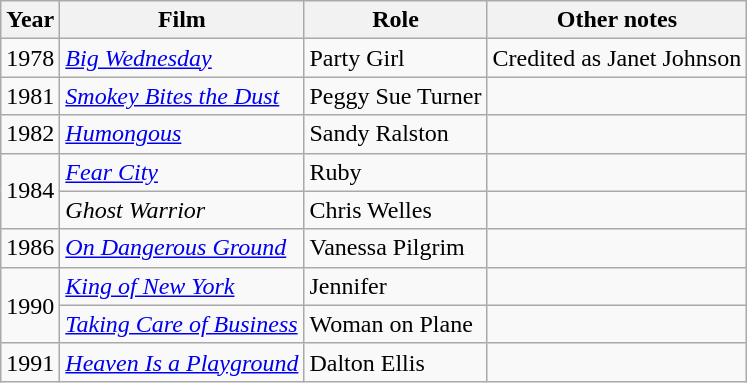<table class="wikitable">
<tr>
<th>Year</th>
<th>Film</th>
<th>Role</th>
<th>Other notes</th>
</tr>
<tr>
<td>1978</td>
<td><em><a href='#'>Big Wednesday</a></em></td>
<td>Party Girl</td>
<td>Credited as Janet Johnson</td>
</tr>
<tr>
<td>1981</td>
<td><em><a href='#'>Smokey Bites the Dust</a></em></td>
<td>Peggy Sue Turner</td>
<td></td>
</tr>
<tr>
<td>1982</td>
<td><em><a href='#'>Humongous</a></em></td>
<td>Sandy Ralston</td>
<td></td>
</tr>
<tr>
<td rowspan="2">1984</td>
<td><em><a href='#'>Fear City</a></em></td>
<td>Ruby</td>
<td></td>
</tr>
<tr>
<td><em>Ghost Warrior</em></td>
<td>Chris Welles</td>
<td></td>
</tr>
<tr>
<td>1986</td>
<td><em><a href='#'>On Dangerous Ground</a></em></td>
<td>Vanessa Pilgrim</td>
<td></td>
</tr>
<tr>
<td rowspan="2">1990</td>
<td><em><a href='#'>King of New York</a></em></td>
<td>Jennifer</td>
<td></td>
</tr>
<tr>
<td><em><a href='#'>Taking Care of Business</a></em></td>
<td>Woman on Plane</td>
<td></td>
</tr>
<tr>
<td>1991</td>
<td><em><a href='#'>Heaven Is a Playground</a></em></td>
<td>Dalton Ellis</td>
<td></td>
</tr>
</table>
